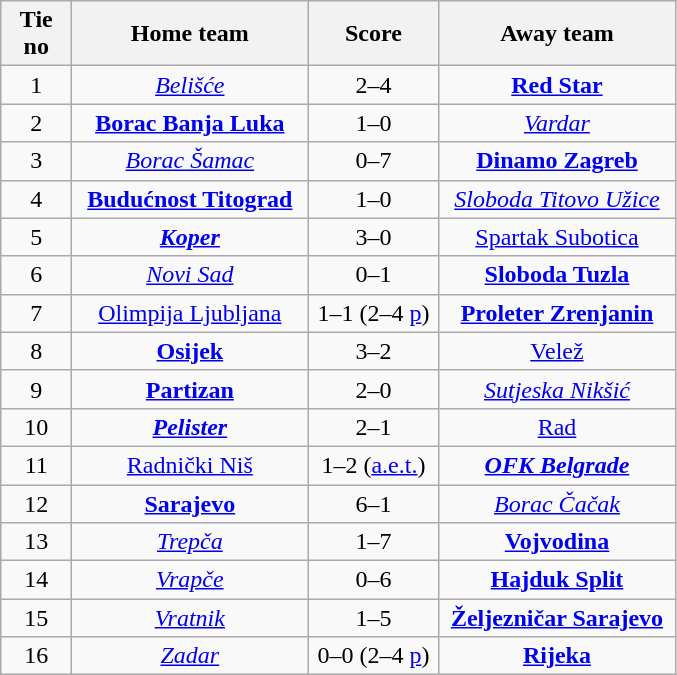<table class="wikitable" style="text-align: center">
<tr>
<th width=40>Tie no</th>
<th width=150>Home team</th>
<th width=80>Score</th>
<th width=150>Away team</th>
</tr>
<tr>
<td>1</td>
<td><em><a href='#'>Belišće</a></em></td>
<td>2–4</td>
<td><strong><a href='#'>Red Star</a></strong></td>
</tr>
<tr>
<td>2</td>
<td><strong><a href='#'>Borac Banja Luka</a></strong></td>
<td>1–0</td>
<td><em><a href='#'>Vardar</a></em></td>
</tr>
<tr>
<td>3</td>
<td><em><a href='#'>Borac Šamac</a></em></td>
<td>0–7</td>
<td><strong><a href='#'>Dinamo Zagreb</a></strong></td>
</tr>
<tr>
<td>4</td>
<td><strong><a href='#'>Budućnost Titograd</a></strong></td>
<td>1–0</td>
<td><em><a href='#'>Sloboda Titovo Užice</a></em></td>
</tr>
<tr>
<td>5</td>
<td><strong><em><a href='#'>Koper</a></em></strong></td>
<td>3–0</td>
<td><a href='#'>Spartak Subotica</a></td>
</tr>
<tr>
<td>6</td>
<td><em><a href='#'>Novi Sad</a></em></td>
<td>0–1</td>
<td><strong><a href='#'>Sloboda Tuzla</a></strong></td>
</tr>
<tr>
<td>7</td>
<td><a href='#'>Olimpija Ljubljana</a></td>
<td>1–1 (2–4 <a href='#'>p</a>)</td>
<td><strong><a href='#'>Proleter Zrenjanin</a></strong></td>
</tr>
<tr>
<td>8</td>
<td><strong><a href='#'>Osijek</a></strong></td>
<td>3–2</td>
<td><a href='#'>Velež</a></td>
</tr>
<tr>
<td>9</td>
<td><strong><a href='#'>Partizan</a></strong></td>
<td>2–0</td>
<td><em><a href='#'>Sutjeska Nikšić</a></em></td>
</tr>
<tr>
<td>10</td>
<td><strong><em><a href='#'>Pelister</a></em></strong></td>
<td>2–1</td>
<td><a href='#'>Rad</a></td>
</tr>
<tr>
<td>11</td>
<td><a href='#'>Radnički Niš</a></td>
<td>1–2 (<a href='#'>a.e.t.</a>)</td>
<td><strong><em><a href='#'>OFK Belgrade</a></em></strong></td>
</tr>
<tr>
<td>12</td>
<td><strong><a href='#'>Sarajevo</a></strong></td>
<td>6–1</td>
<td><em><a href='#'>Borac Čačak</a></em></td>
</tr>
<tr>
<td>13</td>
<td><em><a href='#'>Trepča</a></em></td>
<td>1–7</td>
<td><strong><a href='#'>Vojvodina</a></strong></td>
</tr>
<tr>
<td>14</td>
<td><em><a href='#'>Vrapče</a></em></td>
<td>0–6</td>
<td><strong><a href='#'>Hajduk Split</a></strong></td>
</tr>
<tr>
<td>15</td>
<td><em><a href='#'>Vratnik</a></em></td>
<td>1–5</td>
<td><strong><a href='#'>Željezničar Sarajevo</a></strong></td>
</tr>
<tr>
<td>16</td>
<td><em><a href='#'>Zadar</a></em></td>
<td>0–0 (2–4 <a href='#'>p</a>)</td>
<td><strong><a href='#'>Rijeka</a></strong></td>
</tr>
</table>
